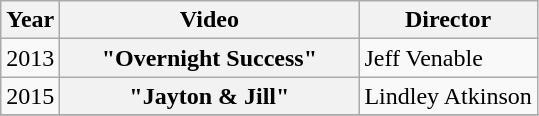<table class="wikitable plainrowheaders">
<tr>
<th>Year</th>
<th style="width:12em;">Video</th>
<th>Director</th>
</tr>
<tr>
<td>2013</td>
<th scope="row">"Overnight Success"</th>
<td>Jeff Venable</td>
</tr>
<tr>
<td>2015</td>
<th scope="row">"Jayton & Jill"</th>
<td>Lindley Atkinson</td>
</tr>
<tr>
</tr>
</table>
